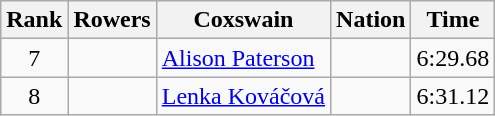<table class="wikitable sortable" style="text-align:center">
<tr>
<th>Rank</th>
<th>Rowers</th>
<th>Coxswain</th>
<th>Nation</th>
<th>Time</th>
</tr>
<tr>
<td>7</td>
<td align=left data-sort-value="Freckleton, Fiona"></td>
<td align=left data-sort-value="Paterson, Alison"><a href='#'>Alison Paterson</a></td>
<td align=left></td>
<td>6:29.68</td>
</tr>
<tr>
<td>8</td>
<td align=left data-sort-value="Zavadilová, Lenka"></td>
<td align=left data-sort-value="Kováčová, Lenka "><a href='#'>Lenka Kováčová</a></td>
<td align=left></td>
<td>6:31.12</td>
</tr>
</table>
